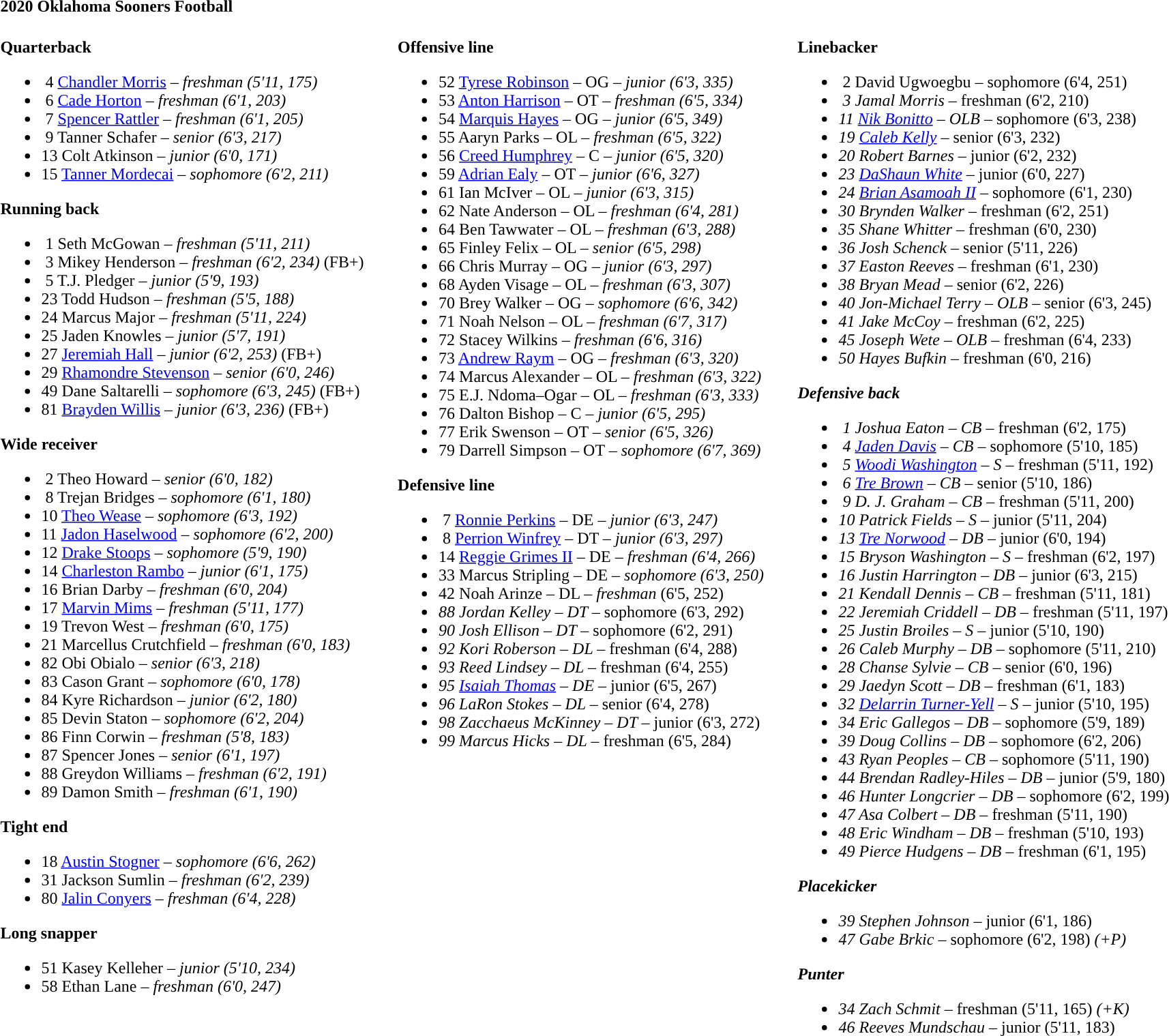<table class="toccolours" style="text-align: left;">
<tr>
<td colspan=11><strong>2020 Oklahoma Sooners Football</strong></td>
</tr>
<tr>
<td valign="top"><br><strong>Quarterback</strong><ul><li> 4 <a href='#'>Chandler Morris</a> – <em>freshman (5'11, 175)</em></li><li> 6 <a href='#'>Cade Horton</a> – <em>freshman (6'1, 203)</em></li><li> 7 <a href='#'>Spencer Rattler</a> – <em> freshman (6'1, 205)</em></li><li> 9 Tanner Schafer – <em> senior (6'3, 217)</em></li><li>13 Colt Atkinson – <em> junior (6'0, 171)</em></li><li>15 <a href='#'>Tanner Mordecai</a> – <em> sophomore (6'2, 211)</em></li></ul><strong>Running back</strong><ul><li> 1 Seth McGowan – <em>freshman (5'11, 211)</em></li><li> 3 Mikey Henderson – <em>freshman (6'2, 234)</em> (FB+)</li><li> 5 T.J. Pledger – <em>junior (5'9, 193)</em></li><li>23 Todd Hudson – <em> freshman (5'5, 188)</em></li><li>24 Marcus Major – <em> freshman (5'11, 224)</em></li><li>25 Jaden Knowles – <em>junior (5'7, 191)</em></li><li>27 <a href='#'>Jeremiah Hall</a> – <em> junior (6'2, 253)</em> (FB+)</li><li>29 <a href='#'>Rhamondre Stevenson</a> – <em>senior (6'0, 246)</em></li><li>49 Dane Saltarelli – <em> sophomore (6'3, 245)</em> (FB+)</li><li>81 <a href='#'>Brayden Willis</a> – <em>junior (6'3, 236)</em> (FB+)</li></ul><strong>Wide receiver</strong><ul><li> 2 Theo Howard – <em> senior (6'0, 182)</em></li><li> 8 Trejan Bridges – <em>sophomore (6'1, 180)</em></li><li>10 <a href='#'>Theo Wease</a> – <em>sophomore (6'3, 192)</em></li><li>11 <a href='#'>Jadon Haselwood</a> – <em>sophomore (6'2, 200)</em></li><li>12 <a href='#'>Drake Stoops</a> – <em> sophomore (5'9, 190)</em></li><li>14 <a href='#'>Charleston Rambo</a> – <em> junior (6'1, 175)</em></li><li>16 Brian Darby – <em>freshman (6'0, 204)</em></li><li>17 <a href='#'>Marvin Mims</a> – <em>freshman (5'11, 177)</em></li><li>19 Trevon West – <em>freshman (6'0, 175)</em></li><li>21 Marcellus Crutchfield – <em>freshman (6'0, 183)</em></li><li>82 Obi Obialo – <em> senior (6'3, 218)</em></li><li>83 Cason Grant – <em> sophomore (6'0, 178)</em></li><li>84 Kyre Richardson – <em> junior (6'2, 180)</em></li><li>85 Devin Staton – <em> sophomore (6'2, 204)</em></li><li>86 Finn Corwin – <em> freshman (5'8, 183)</em></li><li>87 Spencer Jones – <em> senior (6'1, 197)</em></li><li>88 Greydon Williams – <em>freshman (6'2, 191)</em></li><li>89 Damon Smith – <em> freshman (6'1, 190)</em></li></ul><strong>Tight end</strong><ul><li>18 <a href='#'>Austin Stogner</a> – <em>sophomore (6'6, 262)</em></li><li>31 Jackson Sumlin – <em>freshman (6'2, 239)</em></li><li>80 <a href='#'>Jalin Conyers</a> – <em>freshman (6'4, 228)</em></li></ul><strong>Long snapper</strong><ul><li>51  Kasey Kelleher – <em> junior (5'10, 234)</em></li><li>58  Ethan Lane – <em>freshman (6'0, 247)</em></li></ul></td>
<td width="25"> </td>
<td valign="top"><br><strong>Offensive line</strong><ul><li>52  <a href='#'>Tyrese Robinson</a> – OG – <em> junior (6'3, 335)</em></li><li>53  <a href='#'>Anton Harrison</a> – OT – <em>freshman (6'5, 334)</em></li><li>54  <a href='#'>Marquis Hayes</a> – OG – <em> junior (6'5, 349)</em></li><li>55  Aaryn Parks – OL – <em>freshman (6'5, 322)</em></li><li>56  <a href='#'>Creed Humphrey</a> – C – <em> junior (6'5, 320)</em></li><li>59  <a href='#'>Adrian Ealy</a> – OT – <em> junior (6'6, 327)</em></li><li>61  Ian McIver – OL – <em> junior (6'3, 315)</em></li><li>62  Nate Anderson – OL – <em>freshman (6'4, 281)</em></li><li>64  Ben Tawwater – OL – <em>freshman (6'3, 288)</em></li><li>65  Finley Felix – OL – <em>senior (6'5, 298)</em></li><li>66  Chris Murray – OG – <em>junior (6'3, 297)</em></li><li>68  Ayden Visage – OL – <em>freshman (6'3, 307)</em></li><li>70  Brey Walker – OG – <em> sophomore (6'6, 342)</em></li><li>71  Noah Nelson – OL – <em>freshman (6'7, 317)</em></li><li>72  Stacey Wilkins – <em> freshman (6'6, 316)</em></li><li>73  <a href='#'>Andrew Raym</a> – OG – <em>freshman (6'3, 320)</em></li><li>74  Marcus Alexander – OL – <em> freshman (6'3, 322)</em></li><li>75  E.J. Ndoma–Ogar – OL – <em> freshman (6'3, 333)</em></li><li>76  Dalton Bishop – C – <em> junior (6'5, 295)</em></li><li>77  Erik Swenson – OT – <em> senior (6'5, 326)</em></li><li>79  Darrell Simpson – OT – <em> sophomore (6'7, 369)</em></li></ul><strong>Defensive line</strong><ul><li> 7  <a href='#'>Ronnie Perkins</a> – DE – <em>junior (6'3, 247)</em></li><li> 8  <a href='#'>Perrion Winfrey</a> – DT – <em>junior (6'3, 297)</em></li><li>14  <a href='#'>Reggie Grimes II</a> – DE – <em>freshman (6'4, 266)</em></li><li>33  Marcus Stripling – DE – <em>sophomore (6'3, 250)</em></li><li>42  Noah Arinze – DL – <em>freshman</em> (6'5, 252)<em></li><li>88  Jordan Kelley – DT – </em> sophomore (6'3, 292)<em></li><li>90  Josh Ellison – DT – </em>sophomore (6'2, 291)<em></li><li>92  Kori Roberson – DL – </em> freshman (6'4, 288)<em></li><li>93  Reed Lindsey – DL – </em> freshman (6'4, 255)<em></li><li>95  <a href='#'>Isaiah Thomas</a> – DE – </em> junior (6'5, 267)<em></li><li>96  LaRon Stokes – DL – </em>senior (6'4, 278)<em></li><li>98  Zacchaeus McKinney – DT – </em> junior (6'3, 272)<em></li><li>99  Marcus Hicks – DL – </em> freshman (6'5, 284)<em></li></ul></td>
<td width="25"> </td>
<td valign="top"><br><strong>Linebacker</strong><ul><li> 2 David Ugwoegbu – </em>sophomore (6'4, 251)<em></li><li> 3 Jamal Morris – </em> freshman (6'2, 210)<em></li><li>11  <a href='#'>Nik Bonitto</a> – OLB – </em> sophomore (6'3, 238)<em></li><li>19  <a href='#'>Caleb Kelly</a> – </em> senior (6'3, 232)<em></li><li>20  Robert Barnes – </em> junior (6'2, 232)<em></li><li>23  <a href='#'>DaShaun White</a> – </em>junior (6'0, 227)<em></li><li>24  <a href='#'>Brian Asamoah II</a> – </em> sophomore (6'1, 230)<em></li><li>30  Brynden Walker – </em>freshman (6'2, 251)<em></li><li>35  Shane Whitter – </em>freshman (6'0, 230)<em></li><li>36  Josh Schenck – </em> senior (5'11, 226)<em></li><li>37  Easton Reeves – </em> freshman (6'1, 230)<em></li><li>38  Bryan Mead – </em> senior (6'2, 226)<em></li><li>40  Jon-Michael Terry – OLB – </em> senior (6'3, 245)<em></li><li>41  Jake McCoy – </em> freshman (6'2, 225)<em></li><li>45  Joseph Wete – OLB – </em> freshman (6'4, 233)<em></li><li>50  Hayes Bufkin – </em>freshman (6'0, 216)<em></li></ul><strong>Defensive back</strong><ul><li> 1  Joshua Eaton – CB – </em>freshman (6'2, 175)<em></li><li> 4  <a href='#'>Jaden Davis</a> – CB – </em>sophomore (5'10, 185)<em></li><li> 5  <a href='#'>Woodi Washington</a> – S – </em> freshman (5'11, 192)<em></li><li> 6  <a href='#'>Tre Brown</a> – CB – </em>senior (5'10, 186)<em></li><li> 9  D. J. Graham – CB – </em>freshman (5'11, 200)<em></li><li>10  Patrick Fields – S – </em>junior (5'11, 204)<em></li><li>13  <a href='#'>Tre Norwood</a> – DB – </em> junior (6'0, 194)<em></li><li>15  Bryson Washington – S – </em>freshman (6'2, 197)<em></li><li>16  Justin Harrington – DB – </em>junior (6'3, 215)<em></li><li>21  Kendall Dennis – CB – </em>freshman (5'11, 181)<em></li><li>22  Jeremiah Criddell – DB – </em> freshman (5'11, 197)<em></li><li>25  Justin Broiles – S – </em> junior (5'10, 190)<em></li><li>26  Caleb Murphy – DB – </em> sophomore (5'11, 210)<em></li><li>28  Chanse Sylvie – CB – </em> senior (6'0, 196)<em></li><li>29  Jaedyn Scott – DB – </em>freshman (6'1, 183)<em></li><li>32  <a href='#'>Delarrin Turner-Yell</a> – S – </em>junior (5'10, 195)<em></li><li>34  Eric Gallegos – DB – </em> sophomore (5'9, 189)<em></li><li>39  Doug Collins – DB – </em> sophomore (6'2, 206)<em></li><li>43  Ryan Peoples – CB – </em> sophomore (5'11, 190)<em></li><li>44  Brendan Radley-Hiles – DB – </em>junior (5'9, 180)<em></li><li>46  Hunter Longcrier – DB – </em> sophomore (6'2, 199)<em></li><li>47  Asa Colbert – DB – </em>freshman (5'11, 190)<em></li><li>48  Eric Windham – DB – </em> freshman (5'10, 193)<em></li><li>49  Pierce Hudgens – DB – </em>freshman (6'1, 195)<em></li></ul><strong>Placekicker</strong><ul><li>39  Stephen Johnson – </em> junior (6'1, 186)<em></li><li>47  Gabe Brkic – </em> sophomore (6'2, 198)<em> (+P)</li></ul><strong>Punter</strong><ul><li>34  Zach Schmit – </em>freshman (5'11, 165)<em> (+K)</li><li>46  Reeves Mundschau – </em> junior (5'11, 183)<em></li></ul></td>
</tr>
</table>
